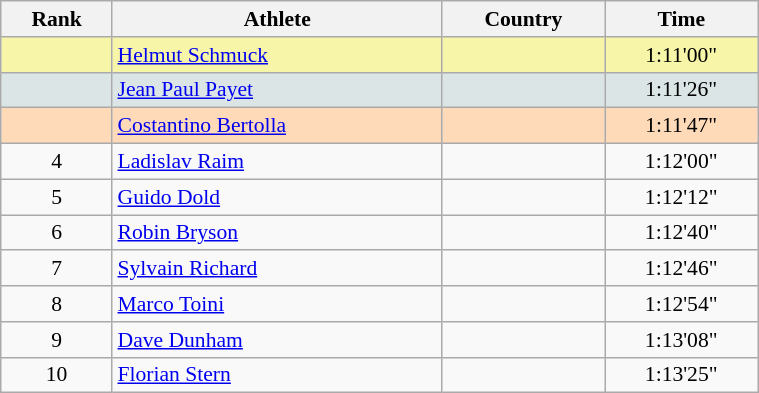<table class="wikitable" width=40% style="font-size:90%; text-align:center;">
<tr>
<th>Rank</th>
<th>Athlete</th>
<th>Country</th>
<th>Time</th>
</tr>
<tr bgcolor="#F7F6A8">
<td></td>
<td align=left><a href='#'>Helmut Schmuck</a></td>
<td align=left></td>
<td>1:11'00"</td>
</tr>
<tr bgcolor="#DCE5E5">
<td></td>
<td align=left><a href='#'>Jean Paul Payet</a></td>
<td align=left></td>
<td>1:11'26"</td>
</tr>
<tr bgcolor="#FFDAB9">
<td></td>
<td align=left><a href='#'>Costantino Bertolla</a></td>
<td align=left></td>
<td>1:11'47"</td>
</tr>
<tr>
<td>4</td>
<td align=left><a href='#'>Ladislav Raim</a></td>
<td align=left></td>
<td>1:12'00"</td>
</tr>
<tr>
<td>5</td>
<td align=left><a href='#'>Guido Dold</a></td>
<td align=left></td>
<td>1:12'12"</td>
</tr>
<tr>
<td>6</td>
<td align=left><a href='#'>Robin Bryson</a></td>
<td align=left></td>
<td>1:12'40"</td>
</tr>
<tr>
<td>7</td>
<td align=left><a href='#'>Sylvain Richard</a></td>
<td align=left></td>
<td>1:12'46"</td>
</tr>
<tr>
<td>8</td>
<td align=left><a href='#'>Marco Toini</a></td>
<td align=left></td>
<td>1:12'54"</td>
</tr>
<tr>
<td>9</td>
<td align=left><a href='#'>Dave Dunham</a></td>
<td align=left></td>
<td>1:13'08"</td>
</tr>
<tr>
<td>10</td>
<td align=left><a href='#'>Florian Stern</a></td>
<td align=left></td>
<td>1:13'25"</td>
</tr>
</table>
